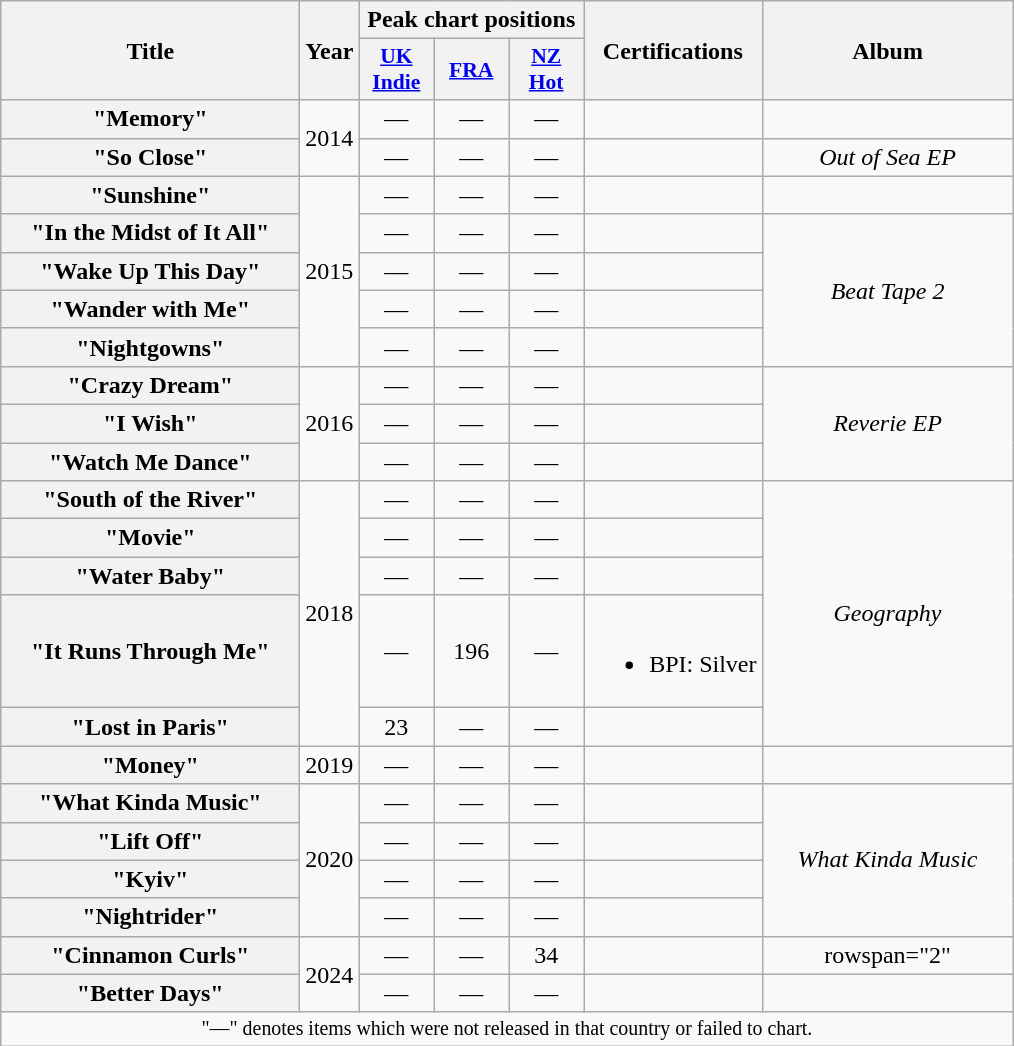<table class="wikitable plainrowheaders" style="text-align:center;">
<tr>
<th scope="col" rowspan="2" style="width:12em;">Title</th>
<th scope="col" rowspan="2" style="width:1em;">Year</th>
<th scope="col" colspan="3">Peak chart positions</th>
<th scope="col" rowspan="2">Certifications</th>
<th scope="col" rowspan="2" style="width:10em;">Album</th>
</tr>
<tr>
<th scope="col" style="width:3em;font-size:90%;"><a href='#'>UK<br>Indie</a><br></th>
<th scope="col" style="width:3em;font-size:90%;"><a href='#'>FRA</a><br></th>
<th scope="col" style="width:3em;font-size:90%;"><a href='#'>NZ<br>Hot</a><br></th>
</tr>
<tr>
<th scope="row">"Memory"</th>
<td rowspan="2">2014</td>
<td>—</td>
<td>—</td>
<td>—</td>
<td></td>
<td></td>
</tr>
<tr>
<th scope="row">"So Close"<br></th>
<td>—</td>
<td>—</td>
<td>—</td>
<td></td>
<td><em>Out of Sea EP</em></td>
</tr>
<tr>
<th scope="row">"Sunshine"</th>
<td rowspan="5">2015</td>
<td>—</td>
<td>—</td>
<td>—</td>
<td></td>
<td></td>
</tr>
<tr>
<th scope="row">"In the Midst of It All"<br></th>
<td>—</td>
<td>—</td>
<td>—</td>
<td></td>
<td rowspan="4"><em>Beat Tape 2</em></td>
</tr>
<tr>
<th scope="row">"Wake Up This Day"<br></th>
<td>—</td>
<td>—</td>
<td>—</td>
<td></td>
</tr>
<tr>
<th scope="row">"Wander with Me"<br></th>
<td>—</td>
<td>—</td>
<td>—</td>
<td></td>
</tr>
<tr>
<th scope="row">"Nightgowns"<br></th>
<td>—</td>
<td>—</td>
<td>—</td>
<td></td>
</tr>
<tr>
<th scope="row">"Crazy Dream"<br></th>
<td rowspan="3">2016</td>
<td>—</td>
<td>—</td>
<td>—</td>
<td></td>
<td rowspan="3"><em>Reverie EP</em></td>
</tr>
<tr>
<th scope="row">"I Wish"</th>
<td>—</td>
<td>—</td>
<td>—</td>
<td></td>
</tr>
<tr>
<th scope="row">"Watch Me Dance"</th>
<td>—</td>
<td>—</td>
<td>—</td>
<td></td>
</tr>
<tr>
<th scope="row">"South of the River"</th>
<td rowspan="5">2018</td>
<td>—</td>
<td>—</td>
<td>—</td>
<td></td>
<td rowspan="5"><em>Geography</em></td>
</tr>
<tr>
<th scope="row">"Movie"</th>
<td>—</td>
<td>—</td>
<td>—</td>
<td></td>
</tr>
<tr>
<th scope="row">"Water Baby"<br></th>
<td>—</td>
<td>—</td>
<td>—</td>
<td></td>
</tr>
<tr>
<th scope="row">"It Runs Through Me"<br></th>
<td>—</td>
<td>196</td>
<td>—</td>
<td><br><ul><li>BPI: Silver</li></ul></td>
</tr>
<tr>
<th scope="row">"Lost in Paris"<br></th>
<td>23</td>
<td>—</td>
<td>—</td>
<td></td>
</tr>
<tr>
<th scope="row">"Money"<br></th>
<td>2019</td>
<td>—</td>
<td>—</td>
<td>—</td>
<td></td>
<td></td>
</tr>
<tr>
<th scope="row">"What Kinda Music"<br></th>
<td rowspan="4">2020</td>
<td>—</td>
<td>—</td>
<td>—</td>
<td></td>
<td rowspan="4"><em>What Kinda Music</em></td>
</tr>
<tr>
<th scope="row">"Lift Off"<br></th>
<td>—</td>
<td>—</td>
<td>—</td>
<td></td>
</tr>
<tr>
<th scope="row">"Kyiv"<br></th>
<td>—</td>
<td>—</td>
<td>—</td>
<td></td>
</tr>
<tr>
<th scope="row">"Nightrider"<br></th>
<td>—</td>
<td>—</td>
<td>—</td>
<td></td>
</tr>
<tr>
<th scope="row">"Cinnamon Curls"</th>
<td rowspan="2">2024</td>
<td>—</td>
<td>—</td>
<td>34</td>
<td></td>
<td>rowspan="2" </td>
</tr>
<tr>
<th scope="row">"Better Days"</th>
<td>—</td>
<td>—</td>
<td>—</td>
<td></td>
</tr>
<tr>
<td colspan="10" style="font-size:83%;">"—" denotes items which were not released in that country or failed to chart.</td>
</tr>
</table>
